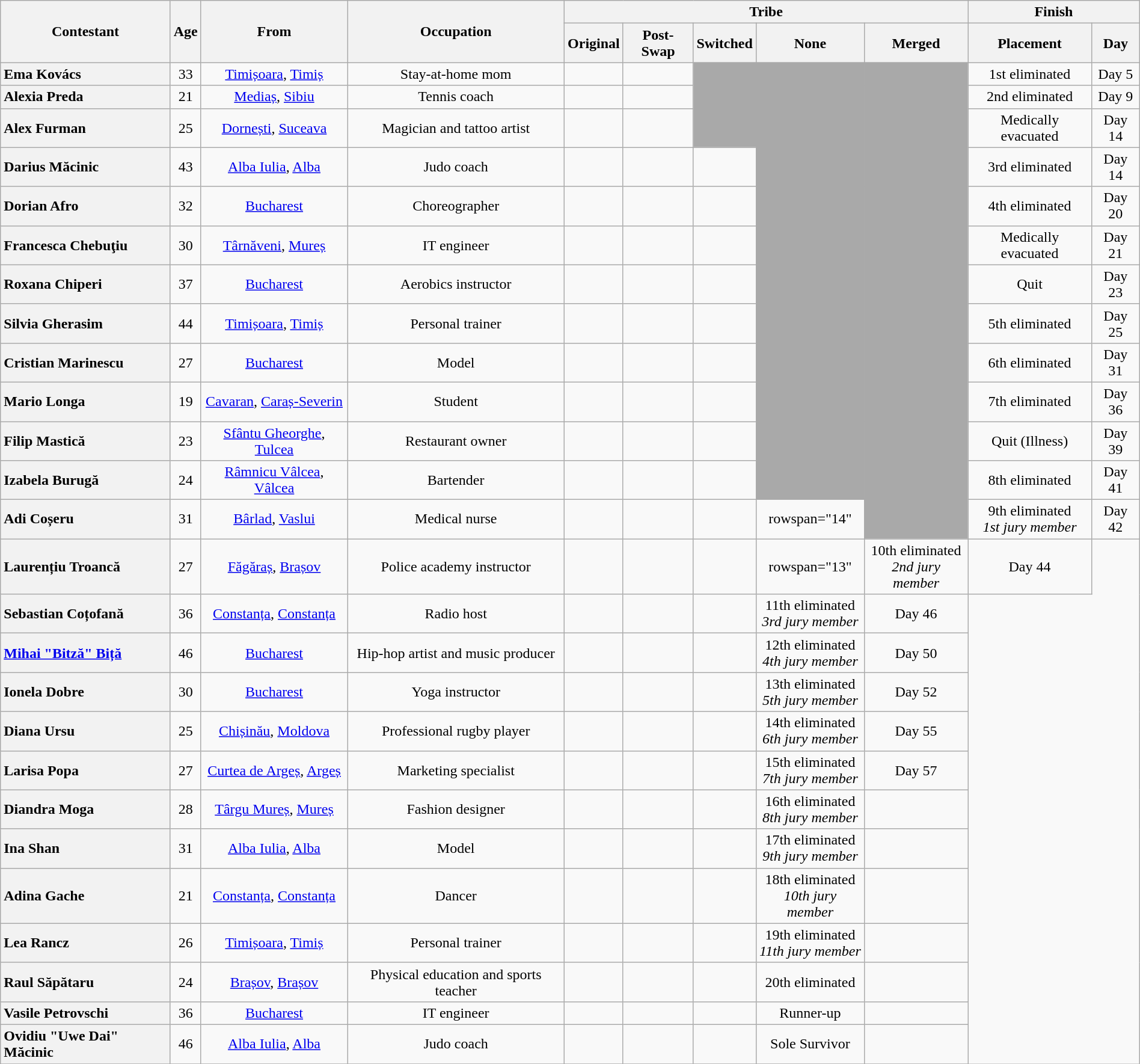<table class="wikitable sortable" style="margin:auto; text-align:center">
<tr>
<th rowspan="2" scope="col">Contestant</th>
<th rowspan="2" scope="col">Age</th>
<th rowspan="2" scope="col">From</th>
<th rowspan="2" scope="col">Occupation</th>
<th colspan="5" scope="colgroup">Tribe</th>
<th colspan="2" scope="colgroup">Finish</th>
</tr>
<tr>
<th scope="col">Original</th>
<th scope="col">Post-Swap</th>
<th scope="col">Switched</th>
<th scope="col">None</th>
<th scope="col">Merged</th>
<th scope="col" class=unsortable>Placement</th>
<th scope="col" class=unsortable>Day</th>
</tr>
<tr>
<th style="text-align:left"><strong>Ema Kovács</strong></th>
<td>33</td>
<td><a href='#'>Timișoara</a>, <a href='#'>Timiș</a></td>
<td>Stay-at-home mom</td>
<td></td>
<td></td>
<td rowspan="3" bgcolor="darkgray"></td>
<td rowspan="12" bgcolor="darkgray"></td>
<td rowspan="13" bgcolor="darkgray"></td>
<td>1st eliminated</td>
<td>Day 5</td>
</tr>
<tr>
<th style="text-align:left"><strong>Alexia Preda</strong></th>
<td>21</td>
<td><a href='#'>Mediaș</a>, <a href='#'>Sibiu</a></td>
<td>Tennis coach</td>
<td></td>
<td></td>
<td>2nd eliminated</td>
<td>Day 9</td>
</tr>
<tr>
<th style="text-align:left"><strong>Alex Furman</strong></th>
<td>25</td>
<td><a href='#'>Dornești</a>, <a href='#'>Suceava</a></td>
<td>Magician and tattoo artist</td>
<td></td>
<td></td>
<td>Medically evacuated</td>
<td>Day 14</td>
</tr>
<tr>
<th style="text-align:left"><strong>Darius Măcinic</strong></th>
<td>43</td>
<td><a href='#'>Alba Iulia</a>, <a href='#'>Alba</a></td>
<td>Judo coach</td>
<td></td>
<td></td>
<td></td>
<td>3rd eliminated</td>
<td>Day 14</td>
</tr>
<tr>
<th style="text-align:left"><strong>Dorian Afro</strong></th>
<td>32</td>
<td><a href='#'>Bucharest</a></td>
<td>Choreographer</td>
<td></td>
<td></td>
<td></td>
<td>4th eliminated</td>
<td>Day 20</td>
</tr>
<tr>
<th style="text-align:left"><strong>Francesca Chebuţiu</strong></th>
<td>30</td>
<td><a href='#'>Târnăveni</a>, <a href='#'>Mureș</a></td>
<td>IT engineer</td>
<td></td>
<td></td>
<td></td>
<td>Medically evacuated</td>
<td>Day 21</td>
</tr>
<tr>
<th style="text-align:left"><strong>Roxana Chiperi</strong></th>
<td>37</td>
<td><a href='#'>Bucharest</a></td>
<td>Aerobics instructor</td>
<td></td>
<td></td>
<td></td>
<td>Quit</td>
<td>Day 23</td>
</tr>
<tr>
<th style="text-align:left"><strong>Silvia Gherasim</strong></th>
<td>44</td>
<td><a href='#'>Timișoara</a>, <a href='#'>Timiș</a></td>
<td>Personal trainer</td>
<td></td>
<td></td>
<td></td>
<td>5th eliminated</td>
<td>Day 25</td>
</tr>
<tr>
<th style="text-align:left"><strong>Cristian Marinescu</strong></th>
<td>27</td>
<td><a href='#'>Bucharest</a></td>
<td>Model</td>
<td></td>
<td></td>
<td></td>
<td>6th eliminated</td>
<td>Day 31</td>
</tr>
<tr>
<th style="text-align:left"><strong>Mario Longa</strong></th>
<td>19</td>
<td><a href='#'>Cavaran</a>, <a href='#'>Caraș-Severin</a></td>
<td>Student</td>
<td></td>
<td></td>
<td></td>
<td>7th eliminated</td>
<td>Day 36</td>
</tr>
<tr>
<th style="text-align:left"><strong>Filip Mastică</strong></th>
<td>23</td>
<td><a href='#'>Sfântu Gheorghe</a>, <a href='#'>Tulcea</a></td>
<td>Restaurant owner</td>
<td></td>
<td></td>
<td></td>
<td>Quit (Illness)</td>
<td>Day 39</td>
</tr>
<tr>
<th style="text-align:left"><strong>Izabela Burugă</strong></th>
<td>24</td>
<td><a href='#'>Râmnicu Vâlcea</a>, <a href='#'>Vâlcea</a></td>
<td>Bartender</td>
<td></td>
<td></td>
<td></td>
<td>8th eliminated</td>
<td>Day 41</td>
</tr>
<tr>
<th style="text-align:left"><strong>Adi Coșeru</strong></th>
<td>31</td>
<td><a href='#'>Bârlad</a>, <a href='#'>Vaslui</a></td>
<td>Medical nurse</td>
<td></td>
<td></td>
<td></td>
<td>rowspan="14" </td>
<td>9th eliminated<br> <em>1st jury member</em></td>
<td>Day 42</td>
</tr>
<tr>
<th style="text-align:left"><strong>Laurențiu Troancă</strong></th>
<td>27</td>
<td><a href='#'>Făgăraș</a>, <a href='#'>Brașov</a></td>
<td>Police academy instructor</td>
<td></td>
<td></td>
<td></td>
<td>rowspan="13" </td>
<td>10th eliminated<br> <em>2nd jury member</em></td>
<td>Day 44</td>
</tr>
<tr>
<th style="text-align:left"><strong>Sebastian Coțofană</strong></th>
<td>36</td>
<td><a href='#'>Constanța</a>, <a href='#'>Constanța</a></td>
<td>Radio host</td>
<td></td>
<td></td>
<td></td>
<td>11th eliminated<br> <em>3rd jury member</em></td>
<td>Day 46</td>
</tr>
<tr>
<th style="text-align:left"><strong><a href='#'>Mihai "Bitză" Biță</a></strong></th>
<td>46</td>
<td><a href='#'>Bucharest</a></td>
<td>Hip-hop artist and music producer</td>
<td></td>
<td></td>
<td></td>
<td>12th eliminated<br> <em>4th jury member</em></td>
<td>Day 50</td>
</tr>
<tr>
<th style="text-align:left"><strong>Ionela Dobre</strong></th>
<td>30</td>
<td><a href='#'>Bucharest</a></td>
<td>Yoga instructor</td>
<td></td>
<td></td>
<td></td>
<td>13th eliminated<br> <em>5th jury member</em></td>
<td>Day 52</td>
</tr>
<tr>
<th style="text-align:left"><strong>Diana Ursu</strong></th>
<td>25</td>
<td><a href='#'>Chișinău</a>, <a href='#'>Moldova</a></td>
<td>Professional rugby player</td>
<td></td>
<td></td>
<td></td>
<td>14th eliminated<br> <em>6th jury member</em></td>
<td>Day 55</td>
</tr>
<tr>
<th style="text-align:left"><strong>Larisa Popa</strong></th>
<td>27</td>
<td><a href='#'>Curtea de Argeș</a>, <a href='#'>Argeș</a></td>
<td>Marketing specialist</td>
<td></td>
<td></td>
<td></td>
<td>15th eliminated<br> <em>7th jury member</em></td>
<td>Day 57</td>
</tr>
<tr>
<th style="text-align:left"><strong>Diandra Moga</strong></th>
<td>28</td>
<td><a href='#'>Târgu Mureș</a>, <a href='#'>Mureș</a></td>
<td>Fashion designer</td>
<td></td>
<td></td>
<td></td>
<td>16th eliminated<br> <em>8th jury member</em></td>
<td></td>
</tr>
<tr>
<th style="text-align:left"><strong>Ina Shan</strong></th>
<td>31</td>
<td><a href='#'>Alba Iulia</a>, <a href='#'>Alba</a></td>
<td>Model</td>
<td></td>
<td></td>
<td></td>
<td>17th eliminated<br> <em>9th jury member</em></td>
<td></td>
</tr>
<tr>
<th style="text-align:left"><strong>Adina Gache</strong></th>
<td>21</td>
<td><a href='#'>Constanța</a>, <a href='#'>Constanța</a></td>
<td>Dancer</td>
<td></td>
<td></td>
<td></td>
<td>18th eliminated<br> <em>10th jury member</em></td>
<td></td>
</tr>
<tr>
<th style="text-align:left"><strong>Lea Rancz</strong></th>
<td>26</td>
<td><a href='#'>Timișoara</a>, <a href='#'>Timiș</a></td>
<td>Personal trainer</td>
<td></td>
<td></td>
<td></td>
<td>19th eliminated<br> <em>11th jury member</em></td>
<td></td>
</tr>
<tr>
<th style="text-align:left"><strong>Raul Săpătaru</strong></th>
<td>24</td>
<td><a href='#'>Brașov</a>, <a href='#'>Brașov</a></td>
<td>Physical education and sports teacher</td>
<td></td>
<td></td>
<td></td>
<td>20th eliminated</td>
<td></td>
</tr>
<tr>
<th style="text-align:left"><strong>Vasile Petrovschi</strong></th>
<td>36</td>
<td><a href='#'>Bucharest</a></td>
<td>IT engineer</td>
<td></td>
<td></td>
<td></td>
<td>Runner-up</td>
<td></td>
</tr>
<tr>
<th style="text-align:left"><strong>Ovidiu "Uwe Dai" Măcinic</strong></th>
<td>46</td>
<td><a href='#'>Alba Iulia</a>, <a href='#'>Alba</a></td>
<td>Judo coach</td>
<td></td>
<td></td>
<td></td>
<td>Sole Survivor</td>
<td></td>
</tr>
<tr>
</tr>
</table>
